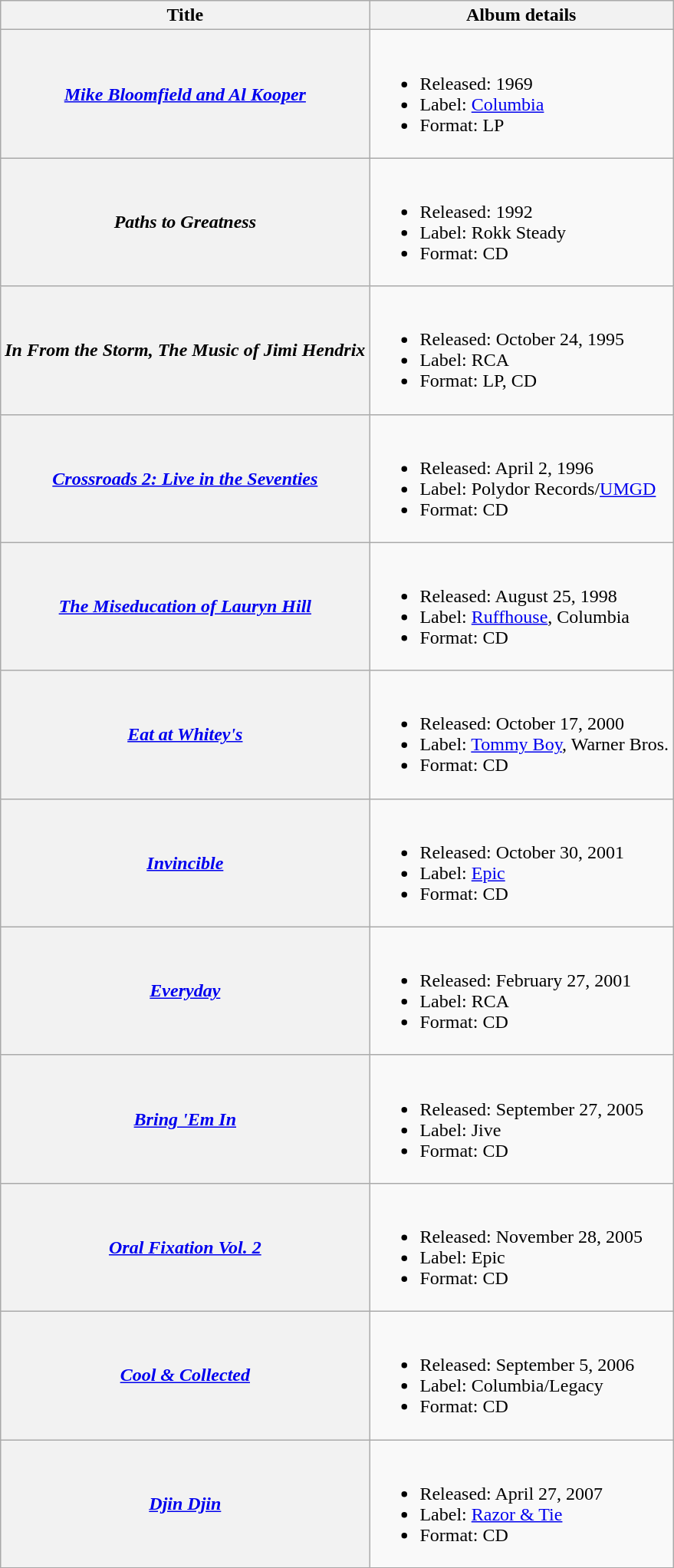<table class="wikitable plainrowheaders">
<tr>
<th scope="col">Title</th>
<th scope="col">Album details</th>
</tr>
<tr>
<th scope="row"><em><a href='#'>Mike Bloomfield and Al Kooper</a></em></th>
<td><br><ul><li>Released: 1969</li><li>Label: <a href='#'>Columbia</a></li><li>Format: LP</li></ul></td>
</tr>
<tr>
<th scope="row"><em>Paths to Greatness</em></th>
<td><br><ul><li>Released: 1992</li><li>Label: Rokk Steady</li><li>Format: CD</li></ul></td>
</tr>
<tr>
<th scope="row"><em>In From the Storm, The Music of Jimi Hendrix</em></th>
<td><br><ul><li>Released: October 24, 1995</li><li>Label: RCA</li><li>Format: LP, CD</li></ul></td>
</tr>
<tr>
<th scope="row"><em><a href='#'>Crossroads 2: Live in the Seventies</a></em></th>
<td><br><ul><li>Released: April 2, 1996</li><li>Label: Polydor Records/<a href='#'>UMGD</a></li><li>Format: CD</li></ul></td>
</tr>
<tr>
<th scope="row"><em><a href='#'>The Miseducation of Lauryn Hill</a></em></th>
<td><br><ul><li>Released: August 25, 1998</li><li>Label: <a href='#'>Ruffhouse</a>, Columbia</li><li>Format: CD</li></ul></td>
</tr>
<tr>
<th scope="row"><em><a href='#'>Eat at Whitey's</a></em></th>
<td><br><ul><li>Released: October 17, 2000</li><li>Label: <a href='#'>Tommy Boy</a>, Warner Bros.</li><li>Format: CD</li></ul></td>
</tr>
<tr>
<th scope="row"><em><a href='#'>Invincible</a></em></th>
<td><br><ul><li>Released: October 30, 2001</li><li>Label: <a href='#'>Epic</a></li><li>Format: CD</li></ul></td>
</tr>
<tr>
<th scope="row"><em><a href='#'>Everyday</a></em></th>
<td><br><ul><li>Released: February 27, 2001</li><li>Label: RCA</li><li>Format: CD</li></ul></td>
</tr>
<tr>
<th scope="row"><em><a href='#'>Bring 'Em In</a></em></th>
<td><br><ul><li>Released: September 27, 2005</li><li>Label: Jive</li><li>Format: CD</li></ul></td>
</tr>
<tr>
<th scope="row"><em><a href='#'>Oral Fixation Vol. 2</a></em></th>
<td><br><ul><li>Released: November 28, 2005</li><li>Label: Epic</li><li>Format: CD</li></ul></td>
</tr>
<tr>
<th scope="row"><em><a href='#'>Cool & Collected</a></em></th>
<td><br><ul><li>Released: September 5, 2006</li><li>Label: Columbia/Legacy</li><li>Format: CD</li></ul></td>
</tr>
<tr>
<th scope="row"><em><a href='#'>Djin Djin</a></em></th>
<td><br><ul><li>Released: April 27, 2007</li><li>Label: <a href='#'>Razor & Tie</a></li><li>Format: CD</li></ul></td>
</tr>
<tr>
</tr>
</table>
